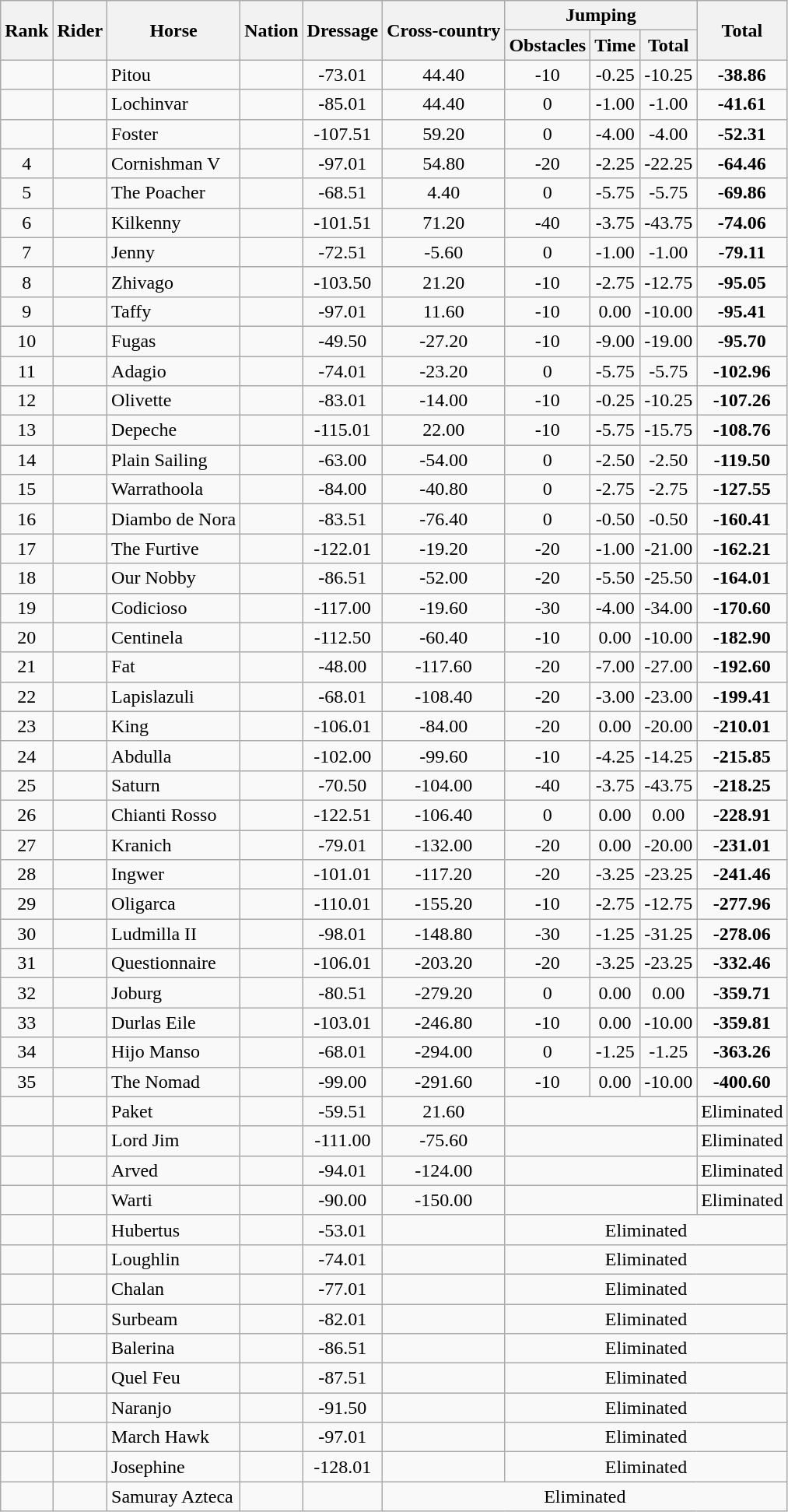<table class="wikitable sortable" style="text-align:center">
<tr>
<th rowspan=2>Rank</th>
<th rowspan=2>Rider</th>
<th rowspan=2>Horse</th>
<th rowspan=2>Nation</th>
<th rowspan=2>Dressage</th>
<th rowspan=2>Cross-country</th>
<th colspan=3>Jumping</th>
<th rowspan=2>Total</th>
</tr>
<tr>
<th>Obstacles</th>
<th>Time</th>
<th>Total</th>
</tr>
<tr>
<td></td>
<td align=left></td>
<td align=left>Pitou</td>
<td align=left></td>
<td>-73.01</td>
<td>44.40</td>
<td>-10</td>
<td>-0.25</td>
<td>-10.25</td>
<td><strong>-38.86</strong></td>
</tr>
<tr>
<td></td>
<td align=left></td>
<td align=left>Lochinvar</td>
<td align=left></td>
<td>-85.01</td>
<td>44.40</td>
<td>0</td>
<td>-1.00</td>
<td>-1.00</td>
<td><strong>-41.61</strong></td>
</tr>
<tr>
<td></td>
<td align=left></td>
<td align=left>Foster</td>
<td align=left></td>
<td>-107.51</td>
<td>59.20</td>
<td>0</td>
<td>-4.00</td>
<td>-4.00</td>
<td><strong>-52.31</strong></td>
</tr>
<tr>
<td>4</td>
<td align=left></td>
<td align=left>Cornishman V</td>
<td align=left></td>
<td>-97.01</td>
<td>54.80</td>
<td>-20</td>
<td>-2.25</td>
<td>-22.25</td>
<td><strong>-64.46</strong></td>
</tr>
<tr>
<td>5</td>
<td align=left></td>
<td align=left>The Poacher</td>
<td align=left></td>
<td>-68.51</td>
<td>4.40</td>
<td>0</td>
<td>-5.75</td>
<td>-5.75</td>
<td><strong>-69.86</strong></td>
</tr>
<tr>
<td>6</td>
<td align=left></td>
<td align=left>Kilkenny</td>
<td align=left></td>
<td>-101.51</td>
<td>71.20</td>
<td>-40</td>
<td>-3.75</td>
<td>-43.75</td>
<td><strong>-74.06</strong></td>
</tr>
<tr>
<td>7</td>
<td align=left></td>
<td align=left>Jenny</td>
<td align=left></td>
<td>-72.51</td>
<td>-5.60</td>
<td>0</td>
<td>-1.00</td>
<td>-1.00</td>
<td><strong>-79.11</strong></td>
</tr>
<tr>
<td>8</td>
<td align=left></td>
<td align=left>Zhivago</td>
<td align=left></td>
<td>-103.50</td>
<td>21.20</td>
<td>-10</td>
<td>-2.75</td>
<td>-12.75</td>
<td><strong>-95.05</strong></td>
</tr>
<tr>
<td>9</td>
<td align=left></td>
<td align=left>Taffy</td>
<td align=left></td>
<td>-97.01</td>
<td>11.60</td>
<td>-10</td>
<td>0.00</td>
<td>-10.00</td>
<td><strong>-95.41</strong></td>
</tr>
<tr>
<td>10</td>
<td align=left></td>
<td align=left>Fugas</td>
<td align=left></td>
<td>-49.50</td>
<td>-27.20</td>
<td>-10</td>
<td>-9.00</td>
<td>-19.00</td>
<td><strong>-95.70</strong></td>
</tr>
<tr>
<td>11</td>
<td align=left></td>
<td align=left>Adagio</td>
<td align=left></td>
<td>-74.01</td>
<td>-23.20</td>
<td>0</td>
<td>-5.75</td>
<td>-5.75</td>
<td><strong>-102.96</strong></td>
</tr>
<tr>
<td>12</td>
<td align=left></td>
<td align=left>Olivette</td>
<td align=left></td>
<td>-83.01</td>
<td>-14.00</td>
<td>-10</td>
<td>-0.25</td>
<td>-10.25</td>
<td><strong>-107.26</strong></td>
</tr>
<tr>
<td>13</td>
<td align=left></td>
<td align=left>Depeche</td>
<td align=left></td>
<td>-115.01</td>
<td>22.00</td>
<td>-10</td>
<td>-5.75</td>
<td>-15.75</td>
<td><strong>-108.76</strong></td>
</tr>
<tr>
<td>14</td>
<td align=left></td>
<td align=left>Plain Sailing</td>
<td align=left></td>
<td>-63.00</td>
<td>-54.00</td>
<td>0</td>
<td>-2.50</td>
<td>-2.50</td>
<td><strong>-119.50</strong></td>
</tr>
<tr>
<td>15</td>
<td align=left></td>
<td align=left>Warrathoola</td>
<td align=left></td>
<td>-84.00</td>
<td>-40.80</td>
<td>0</td>
<td>-2.75</td>
<td>-2.75</td>
<td><strong>-127.55</strong></td>
</tr>
<tr>
<td>16</td>
<td align=left></td>
<td align=left>Diambo de Nora</td>
<td align=left></td>
<td>-83.51</td>
<td>-76.40</td>
<td>0</td>
<td>-0.50</td>
<td>-0.50</td>
<td><strong>-160.41</strong></td>
</tr>
<tr>
<td>17</td>
<td align=left></td>
<td align=left>The Furtive</td>
<td align=left></td>
<td>-122.01</td>
<td>-19.20</td>
<td>-20</td>
<td>-1.00</td>
<td>-21.00</td>
<td><strong>-162.21</strong></td>
</tr>
<tr>
<td>18</td>
<td align=left></td>
<td align=left>Our Nobby</td>
<td align=left></td>
<td>-86.51</td>
<td>-52.00</td>
<td>-20</td>
<td>-5.50</td>
<td>-25.50</td>
<td><strong>-164.01</strong></td>
</tr>
<tr>
<td>19</td>
<td align=left></td>
<td align=left>Codicioso</td>
<td align=left></td>
<td>-117.00</td>
<td>-19.60</td>
<td>-30</td>
<td>-4.00</td>
<td>-34.00</td>
<td><strong>-170.60</strong></td>
</tr>
<tr>
<td>20</td>
<td align=left></td>
<td align=left>Centinela</td>
<td align=left></td>
<td>-112.50</td>
<td>-60.40</td>
<td>-10</td>
<td>0.00</td>
<td>-10.00</td>
<td><strong>-182.90</strong></td>
</tr>
<tr>
<td>21</td>
<td align=left></td>
<td align=left>Fat</td>
<td align=left></td>
<td>-48.00</td>
<td>-117.60</td>
<td>-20</td>
<td>-7.00</td>
<td>-27.00</td>
<td><strong>-192.60</strong></td>
</tr>
<tr>
<td>22</td>
<td align=left></td>
<td align=left>Lapislazuli</td>
<td align=left></td>
<td>-68.01</td>
<td>-108.40</td>
<td>-20</td>
<td>-3.00</td>
<td>-23.00</td>
<td><strong>-199.41</strong></td>
</tr>
<tr>
<td>23</td>
<td align=left></td>
<td align=left>King</td>
<td align=left></td>
<td>-106.01</td>
<td>-84.00</td>
<td>-20</td>
<td>0.00</td>
<td>-20.00</td>
<td><strong>-210.01</strong></td>
</tr>
<tr>
<td>24</td>
<td align=left></td>
<td align=left>Abdulla</td>
<td align=left></td>
<td>-102.00</td>
<td>-99.60</td>
<td>-10</td>
<td>-4.25</td>
<td>-14.25</td>
<td><strong>-215.85</strong></td>
</tr>
<tr>
<td>25</td>
<td align=left></td>
<td align=left>Saturn</td>
<td align=left></td>
<td>-70.50</td>
<td>-104.00</td>
<td>-40</td>
<td>-3.75</td>
<td>-43.75</td>
<td><strong>-218.25</strong></td>
</tr>
<tr>
<td>26</td>
<td align=left></td>
<td align=left>Chianti Rosso</td>
<td align=left></td>
<td>-122.51</td>
<td>-106.40</td>
<td>0</td>
<td>0.00</td>
<td>0.00</td>
<td><strong>-228.91</strong></td>
</tr>
<tr>
<td>27</td>
<td align=left></td>
<td align=left>Kranich</td>
<td align=left></td>
<td>-79.01</td>
<td>-132.00</td>
<td>-20</td>
<td>0.00</td>
<td>-20.00</td>
<td><strong>-231.01</strong></td>
</tr>
<tr>
<td>28</td>
<td align=left></td>
<td align=left>Ingwer</td>
<td align=left></td>
<td>-101.01</td>
<td>-117.20</td>
<td>-20</td>
<td>-3.25</td>
<td>-23.25</td>
<td><strong>-241.46</strong></td>
</tr>
<tr>
<td>29</td>
<td align=left></td>
<td align=left>Oligarca</td>
<td align=left></td>
<td>-110.01</td>
<td>-155.20</td>
<td>-10</td>
<td>-2.75</td>
<td>-12.75</td>
<td><strong>-277.96</strong></td>
</tr>
<tr>
<td>30</td>
<td align=left></td>
<td align=left>Ludmilla II</td>
<td align=left></td>
<td>-98.01</td>
<td>-148.80</td>
<td>-30</td>
<td>-1.25</td>
<td>-31.25</td>
<td><strong>-278.06</strong></td>
</tr>
<tr>
<td>31</td>
<td align=left></td>
<td align=left>Questionnaire</td>
<td align=left></td>
<td>-106.01</td>
<td>-203.20</td>
<td>-20</td>
<td>-3.25</td>
<td>-23.25</td>
<td><strong>-332.46</strong></td>
</tr>
<tr>
<td>32</td>
<td align=left></td>
<td align=left>Joburg</td>
<td align=left></td>
<td>-80.51</td>
<td>-279.20</td>
<td>0</td>
<td>0.00</td>
<td>0.00</td>
<td><strong>-359.71</strong></td>
</tr>
<tr>
<td>33</td>
<td align=left></td>
<td align=left>Durlas Eile</td>
<td align=left></td>
<td>-103.01</td>
<td>-246.80</td>
<td>-10</td>
<td>0.00</td>
<td>-10.00</td>
<td><strong>-359.81</strong></td>
</tr>
<tr>
<td>34</td>
<td align=left></td>
<td align=left>Hijo Manso</td>
<td align=left></td>
<td>-68.01</td>
<td>-294.00</td>
<td>0</td>
<td>-1.25</td>
<td>-1.25</td>
<td><strong>-363.26</strong></td>
</tr>
<tr>
<td>35</td>
<td align=left></td>
<td align=left>The Nomad</td>
<td align=left></td>
<td>-99.00</td>
<td>-291.60</td>
<td>-10</td>
<td>0.00</td>
<td>-10.00</td>
<td><strong>-400.60</strong></td>
</tr>
<tr>
<td></td>
<td align=left></td>
<td align=left>Paket</td>
<td align=left></td>
<td>-59.51</td>
<td>21.60</td>
<td colspan=3></td>
<td>Eliminated</td>
</tr>
<tr>
<td></td>
<td align=left></td>
<td align=left>Lord Jim</td>
<td align=left></td>
<td>-111.00</td>
<td>-75.60</td>
<td colspan=3></td>
<td>Eliminated</td>
</tr>
<tr>
<td></td>
<td align=left></td>
<td align=left>Arved</td>
<td align=left></td>
<td>-94.01</td>
<td>-124.00</td>
<td colspan=3></td>
<td>Eliminated</td>
</tr>
<tr>
<td></td>
<td align=left></td>
<td align=left>Warti</td>
<td align=left></td>
<td>-90.00</td>
<td>-150.00</td>
<td colspan=3></td>
<td>Eliminated</td>
</tr>
<tr>
<td></td>
<td align=left></td>
<td align=left>Hubertus</td>
<td align=left></td>
<td>-53.01</td>
<td></td>
<td colspan=4>Eliminated</td>
</tr>
<tr>
<td></td>
<td align=left></td>
<td align=left>Loughlin</td>
<td align=left></td>
<td>-74.01</td>
<td></td>
<td colspan=4>Eliminated</td>
</tr>
<tr>
<td></td>
<td align=left></td>
<td align=left>Chalan</td>
<td align=left></td>
<td>-77.01</td>
<td></td>
<td colspan=4>Eliminated</td>
</tr>
<tr>
<td></td>
<td align=left></td>
<td align=left>Surbeam</td>
<td align=left></td>
<td>-82.01</td>
<td></td>
<td colspan=4>Eliminated</td>
</tr>
<tr>
<td></td>
<td align=left></td>
<td align=left>Balerina</td>
<td align=left></td>
<td>-86.51</td>
<td></td>
<td colspan=4>Eliminated</td>
</tr>
<tr>
<td></td>
<td align=left></td>
<td align=left>Quel Feu</td>
<td align=left></td>
<td>-87.51</td>
<td></td>
<td colspan=4>Eliminated</td>
</tr>
<tr>
<td></td>
<td align=left></td>
<td align=left>Naranjo</td>
<td align=left></td>
<td>-91.50</td>
<td></td>
<td colspan=4>Eliminated</td>
</tr>
<tr>
<td></td>
<td align=left></td>
<td align=left>March Hawk</td>
<td align=left></td>
<td>-97.01</td>
<td></td>
<td colspan=4>Eliminated</td>
</tr>
<tr>
<td></td>
<td align=left></td>
<td align=left>Josephine</td>
<td align=left></td>
<td>-128.01</td>
<td></td>
<td colspan=4>Eliminated</td>
</tr>
<tr>
<td></td>
<td align=left></td>
<td align=left>Samuray Azteca</td>
<td align=left></td>
<td></td>
<td colspan=5>Eliminated</td>
</tr>
</table>
